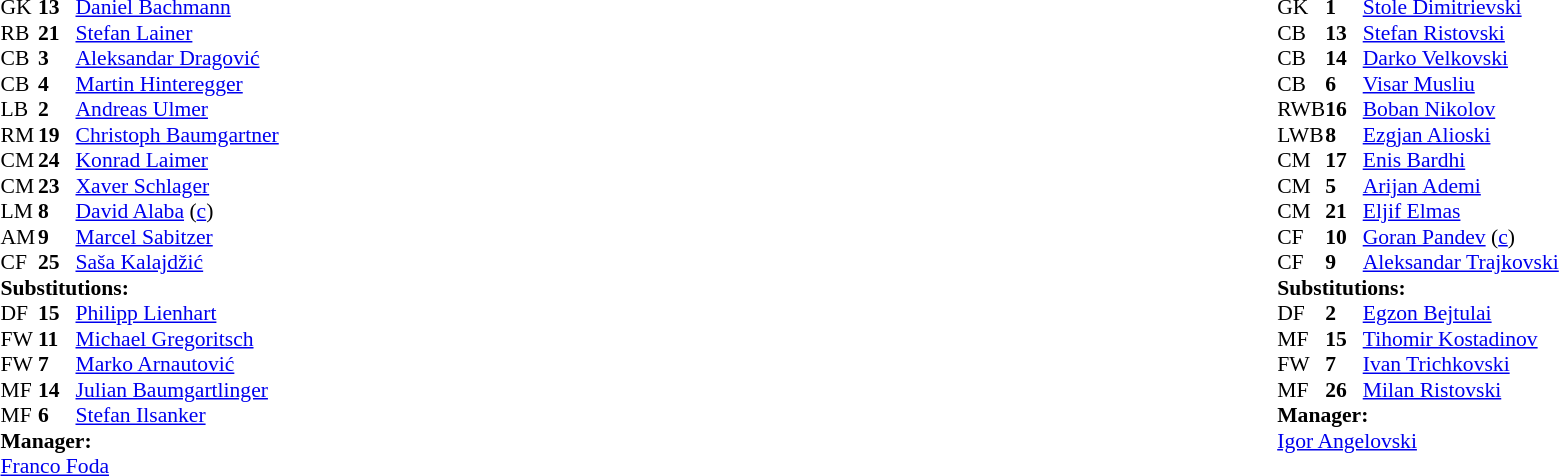<table width="100%">
<tr>
<td valign="top" width="40%"><br><table style="font-size:90%" cellspacing="0" cellpadding="0">
<tr>
<th width=25></th>
<th width=25></th>
</tr>
<tr>
<td>GK</td>
<td><strong>13</strong></td>
<td><a href='#'>Daniel Bachmann</a></td>
</tr>
<tr>
<td>RB</td>
<td><strong>21</strong></td>
<td><a href='#'>Stefan Lainer</a></td>
<td></td>
</tr>
<tr>
<td>CB</td>
<td><strong>3</strong></td>
<td><a href='#'>Aleksandar Dragović</a></td>
<td></td>
<td></td>
</tr>
<tr>
<td>CB</td>
<td><strong>4</strong></td>
<td><a href='#'>Martin Hinteregger</a></td>
</tr>
<tr>
<td>LB</td>
<td><strong>2</strong></td>
<td><a href='#'>Andreas Ulmer</a></td>
</tr>
<tr>
<td>RM</td>
<td><strong>19</strong></td>
<td><a href='#'>Christoph Baumgartner</a></td>
<td></td>
<td></td>
</tr>
<tr>
<td>CM</td>
<td><strong>24</strong></td>
<td><a href='#'>Konrad Laimer</a></td>
<td></td>
<td></td>
</tr>
<tr>
<td>CM</td>
<td><strong>23</strong></td>
<td><a href='#'>Xaver Schlager</a></td>
<td></td>
<td></td>
</tr>
<tr>
<td>LM</td>
<td><strong>8</strong></td>
<td><a href='#'>David Alaba</a> (<a href='#'>c</a>)</td>
</tr>
<tr>
<td>AM</td>
<td><strong>9</strong></td>
<td><a href='#'>Marcel Sabitzer</a></td>
</tr>
<tr>
<td>CF</td>
<td><strong>25</strong></td>
<td><a href='#'>Saša Kalajdžić</a></td>
<td></td>
<td></td>
</tr>
<tr>
<td colspan=3><strong>Substitutions:</strong></td>
</tr>
<tr>
<td>DF</td>
<td><strong>15</strong></td>
<td><a href='#'>Philipp Lienhart</a></td>
<td></td>
<td></td>
</tr>
<tr>
<td>FW</td>
<td><strong>11</strong></td>
<td><a href='#'>Michael Gregoritsch</a></td>
<td></td>
<td></td>
</tr>
<tr>
<td>FW</td>
<td><strong>7</strong></td>
<td><a href='#'>Marko Arnautović</a></td>
<td></td>
<td></td>
</tr>
<tr>
<td>MF</td>
<td><strong>14</strong></td>
<td><a href='#'>Julian Baumgartlinger</a></td>
<td></td>
<td></td>
</tr>
<tr>
<td>MF</td>
<td><strong>6</strong></td>
<td><a href='#'>Stefan Ilsanker</a></td>
<td></td>
<td></td>
</tr>
<tr>
<td colspan=3><strong>Manager:</strong></td>
</tr>
<tr>
<td colspan=3> <a href='#'>Franco Foda</a></td>
</tr>
</table>
</td>
<td valign="top"></td>
<td valign="top" width="50%"><br><table style="font-size:90%; margin:auto" cellspacing="0" cellpadding="0">
<tr>
<th width=25></th>
<th width=25></th>
</tr>
<tr>
<td>GK</td>
<td><strong>1</strong></td>
<td><a href='#'>Stole Dimitrievski</a></td>
</tr>
<tr>
<td>CB</td>
<td><strong>13</strong></td>
<td><a href='#'>Stefan Ristovski</a></td>
</tr>
<tr>
<td>CB</td>
<td><strong>14</strong></td>
<td><a href='#'>Darko Velkovski</a></td>
</tr>
<tr>
<td>CB</td>
<td><strong>6</strong></td>
<td><a href='#'>Visar Musliu</a></td>
<td></td>
<td></td>
</tr>
<tr>
<td>RWB</td>
<td><strong>16</strong></td>
<td><a href='#'>Boban Nikolov</a></td>
<td></td>
<td></td>
</tr>
<tr>
<td>LWB</td>
<td><strong>8</strong></td>
<td><a href='#'>Ezgjan Alioski</a></td>
<td></td>
</tr>
<tr>
<td>CM</td>
<td><strong>17</strong></td>
<td><a href='#'>Enis Bardhi</a></td>
<td></td>
<td></td>
</tr>
<tr>
<td>CM</td>
<td><strong>5</strong></td>
<td><a href='#'>Arijan Ademi</a></td>
</tr>
<tr>
<td>CM</td>
<td><strong>21</strong></td>
<td><a href='#'>Eljif Elmas</a></td>
</tr>
<tr>
<td>CF</td>
<td><strong>10</strong></td>
<td><a href='#'>Goran Pandev</a> (<a href='#'>c</a>)</td>
</tr>
<tr>
<td>CF</td>
<td><strong>9</strong></td>
<td><a href='#'>Aleksandar Trajkovski</a></td>
<td></td>
<td></td>
</tr>
<tr>
<td colspan=3><strong>Substitutions:</strong></td>
</tr>
<tr>
<td>DF</td>
<td><strong>2</strong></td>
<td><a href='#'>Egzon Bejtulai</a></td>
<td></td>
<td></td>
</tr>
<tr>
<td>MF</td>
<td><strong>15</strong></td>
<td><a href='#'>Tihomir Kostadinov</a></td>
<td></td>
<td></td>
</tr>
<tr>
<td>FW</td>
<td><strong>7</strong></td>
<td><a href='#'>Ivan Trichkovski</a></td>
<td></td>
<td></td>
</tr>
<tr>
<td>MF</td>
<td><strong>26</strong></td>
<td><a href='#'>Milan Ristovski</a></td>
<td></td>
<td></td>
</tr>
<tr>
<td colspan=3><strong>Manager:</strong></td>
</tr>
<tr>
<td colspan=3><a href='#'>Igor Angelovski</a></td>
</tr>
</table>
</td>
</tr>
</table>
